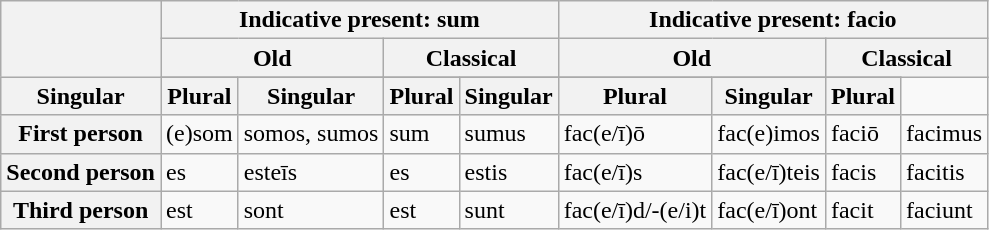<table class="wikitable">
<tr>
<th rowspan="3"></th>
<th colspan="4">Indicative present: sum</th>
<th colspan="4">Indicative present: facio</th>
</tr>
<tr bgcolor="#EFEFEF">
<th colspan="2">Old</th>
<th colspan="2">Classical</th>
<th colspan="2">Old</th>
<th colspan="2">Classical</th>
</tr>
<tr>
</tr>
<tr bgcolor="#EFEFEF">
<th>Singular</th>
<th>Plural</th>
<th>Singular</th>
<th>Plural</th>
<th>Singular</th>
<th>Plural</th>
<th>Singular</th>
<th>Plural</th>
</tr>
<tr>
<th bgcolor="#EFEFEF">First person</th>
<td>(e)som</td>
<td>somos, sumos</td>
<td>sum</td>
<td>sumus</td>
<td>fac(e/ī)ō</td>
<td>fac(e)imos</td>
<td>faciō</td>
<td>facimus</td>
</tr>
<tr>
<th bgcolor="#EFEFEF">Second person</th>
<td>es</td>
<td>esteīs</td>
<td>es</td>
<td>estis</td>
<td>fac(e/ī)s</td>
<td>fac(e/ī)teis</td>
<td>facis</td>
<td>facitis</td>
</tr>
<tr>
<th bgcolor="#EFEFEF">Third person</th>
<td>est</td>
<td>sont</td>
<td>est</td>
<td>sunt</td>
<td>fac(e/ī)d/-(e/i)t</td>
<td>fac(e/ī)ont</td>
<td>facit</td>
<td>faciunt</td>
</tr>
</table>
